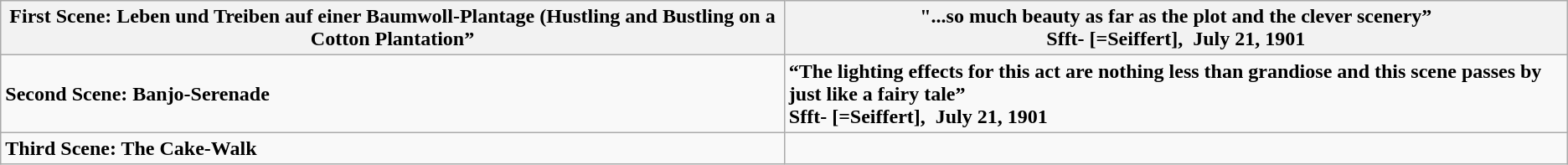<table class="wikitable">
<tr>
<th>First Scene: Leben und Treiben auf einer Baumwoll-Plantage (Hustling and Bustling on a Cotton Plantation”</th>
<th><strong>"...so much beauty as far as the plot and the clever scenery”</strong><br><strong>Sfft- [=Seiffert],  July 21, 1901</strong></th>
</tr>
<tr>
<td><strong>Second Scene: Banjo-Serenade</strong></td>
<td><strong>“The lighting effects for this act are nothing less than grandiose and this scene passes by just like a fairy tale”</strong><br><strong>Sfft- [=Seiffert],  July 21, 1901</strong></td>
</tr>
<tr>
<td><strong>Third Scene: The Cake-Walk</strong></td>
<td></td>
</tr>
</table>
